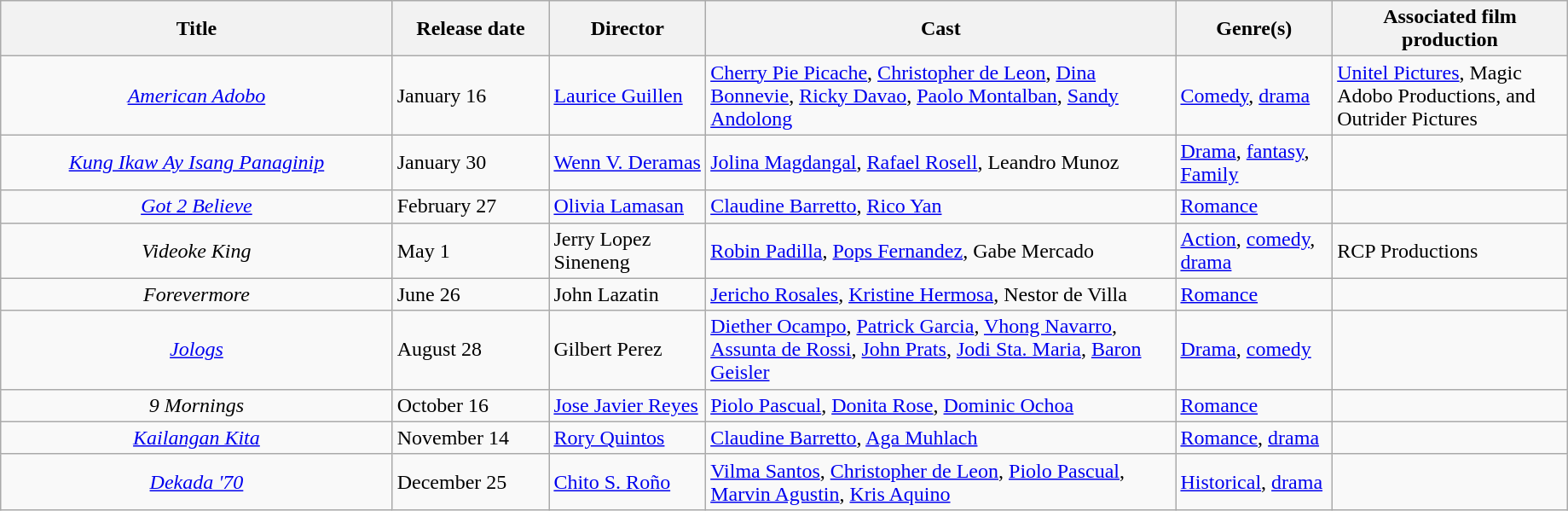<table class="wikitable" style="width:97%">
<tr>
<th style="width:25%;">Title</th>
<th style="width:10%;">Release date</th>
<th style="width:10%;">Director</th>
<th style="width:30%;">Cast</th>
<th style="width:10%;">Genre(s)</th>
<th style="width:15%;">Associated film production</th>
</tr>
<tr>
<td style="text-align:center;"><em><a href='#'>American Adobo</a></em></td>
<td>January 16</td>
<td><a href='#'>Laurice Guillen</a></td>
<td><a href='#'>Cherry Pie Picache</a>, <a href='#'>Christopher de Leon</a>, <a href='#'>Dina Bonnevie</a>, <a href='#'>Ricky Davao</a>, <a href='#'>Paolo Montalban</a>, <a href='#'>Sandy Andolong</a></td>
<td><a href='#'>Comedy</a>, <a href='#'>drama</a></td>
<td><a href='#'>Unitel Pictures</a>, Magic Adobo Productions, and Outrider Pictures</td>
</tr>
<tr>
<td style="text-align:center;"><em><a href='#'>Kung Ikaw Ay Isang Panaginip</a></em></td>
<td>January 30</td>
<td><a href='#'>Wenn V. Deramas</a></td>
<td><a href='#'>Jolina Magdangal</a>, <a href='#'>Rafael Rosell</a>, Leandro Munoz</td>
<td><a href='#'>Drama</a>, <a href='#'>fantasy</a>, <a href='#'>Family</a></td>
<td></td>
</tr>
<tr>
<td style="text-align:center;"><em><a href='#'>Got 2 Believe</a></em></td>
<td>February 27</td>
<td><a href='#'>Olivia Lamasan</a></td>
<td><a href='#'>Claudine Barretto</a>, <a href='#'>Rico Yan</a></td>
<td><a href='#'>Romance</a></td>
<td></td>
</tr>
<tr>
<td style="text-align:center;"><em>Videoke King</em></td>
<td>May 1</td>
<td>Jerry Lopez Sineneng</td>
<td><a href='#'>Robin Padilla</a>, <a href='#'>Pops Fernandez</a>, Gabe Mercado</td>
<td><a href='#'>Action</a>, <a href='#'>comedy</a>, <a href='#'>drama</a></td>
<td>RCP Productions</td>
</tr>
<tr>
<td style="text-align:center;"><em>Forevermore</em></td>
<td>June 26</td>
<td>John Lazatin</td>
<td><a href='#'>Jericho Rosales</a>, <a href='#'>Kristine Hermosa</a>, Nestor de Villa</td>
<td><a href='#'>Romance</a></td>
<td></td>
</tr>
<tr>
<td style="text-align:center;"><em><a href='#'>Jologs</a></em></td>
<td>August 28</td>
<td>Gilbert Perez</td>
<td><a href='#'>Diether Ocampo</a>, <a href='#'>Patrick Garcia</a>, <a href='#'>Vhong Navarro</a>, <a href='#'>Assunta de Rossi</a>, <a href='#'>John Prats</a>, <a href='#'>Jodi Sta. Maria</a>, <a href='#'>Baron Geisler</a></td>
<td><a href='#'>Drama</a>, <a href='#'>comedy</a></td>
<td></td>
</tr>
<tr>
<td style="text-align:center;"><em>9 Mornings</em></td>
<td>October 16</td>
<td><a href='#'>Jose Javier Reyes</a></td>
<td><a href='#'>Piolo Pascual</a>, <a href='#'>Donita Rose</a>, <a href='#'>Dominic Ochoa</a></td>
<td><a href='#'>Romance</a></td>
<td></td>
</tr>
<tr>
<td style="text-align:center;"><em><a href='#'>Kailangan Kita</a></em></td>
<td>November 14</td>
<td><a href='#'>Rory Quintos</a></td>
<td><a href='#'>Claudine Barretto</a>, <a href='#'>Aga Muhlach</a></td>
<td><a href='#'>Romance</a>, <a href='#'>drama</a></td>
<td></td>
</tr>
<tr>
<td style="text-align:center;"><em><a href='#'>Dekada '70</a></em></td>
<td>December 25</td>
<td><a href='#'>Chito S. Roño</a></td>
<td><a href='#'>Vilma Santos</a>, <a href='#'>Christopher de Leon</a>, <a href='#'>Piolo Pascual</a>, <a href='#'>Marvin Agustin</a>, <a href='#'>Kris Aquino</a></td>
<td><a href='#'>Historical</a>, <a href='#'>drama</a></td>
<td></td>
</tr>
</table>
